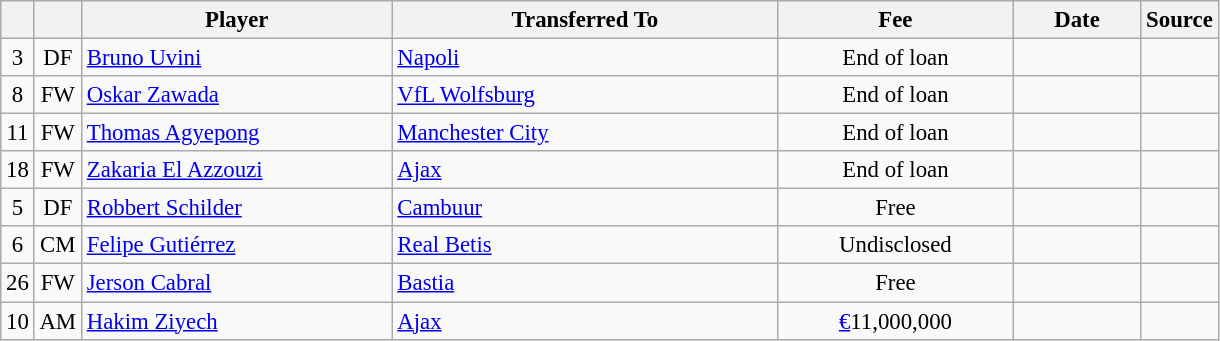<table class="wikitable plainrowheaders sortable" style="font-size:95%">
<tr>
<th></th>
<th></th>
<th scope="col" style="width:200px;"><strong>Player</strong></th>
<th scope="col" style="width:250px;"><strong>Transferred To</strong></th>
<th scope="col" style="width:150px;"><strong>Fee</strong></th>
<th scope="col" style="width:78px;"><strong>Date</strong></th>
<th><strong>Source</strong></th>
</tr>
<tr>
<td align=center>3</td>
<td align="center">DF</td>
<td> <a href='#'>Bruno Uvini</a></td>
<td> <a href='#'>Napoli</a></td>
<td align=center>End of loan</td>
<td align=center></td>
<td align="center"></td>
</tr>
<tr>
<td align=center>8</td>
<td align="center">FW</td>
<td> <a href='#'>Oskar Zawada</a></td>
<td> <a href='#'>VfL Wolfsburg</a></td>
<td align=center>End of loan</td>
<td align=center></td>
<td align="center"></td>
</tr>
<tr>
<td align=center>11</td>
<td align="center">FW</td>
<td> <a href='#'>Thomas Agyepong</a></td>
<td> <a href='#'>Manchester City</a></td>
<td align=center>End of loan</td>
<td align=center></td>
<td align="center"></td>
</tr>
<tr>
<td align=center>18</td>
<td align="center">FW</td>
<td> <a href='#'>Zakaria El Azzouzi</a></td>
<td> <a href='#'>Ajax</a></td>
<td align=center>End of loan</td>
<td align=center></td>
<td align="center"></td>
</tr>
<tr>
<td align=center>5</td>
<td align="center">DF</td>
<td> <a href='#'>Robbert Schilder</a></td>
<td> <a href='#'>Cambuur</a></td>
<td align=center>Free</td>
<td align=center></td>
<td align="center"></td>
</tr>
<tr>
<td align=center>6</td>
<td align="center">CM</td>
<td> <a href='#'>Felipe Gutiérrez</a></td>
<td> <a href='#'>Real Betis</a></td>
<td align=center>Undisclosed</td>
<td align=center></td>
<td align="center"></td>
</tr>
<tr>
<td align=center>26</td>
<td align="center">FW</td>
<td> <a href='#'>Jerson Cabral</a></td>
<td> <a href='#'>Bastia</a></td>
<td align=center>Free</td>
<td align=center></td>
<td align="center"></td>
</tr>
<tr>
<td align=center>10</td>
<td align="center">AM</td>
<td> <a href='#'>Hakim Ziyech</a></td>
<td> <a href='#'>Ajax</a></td>
<td align=center><a href='#'>€</a>11,000,000</td>
<td align=center></td>
<td align="center"></td>
</tr>
</table>
